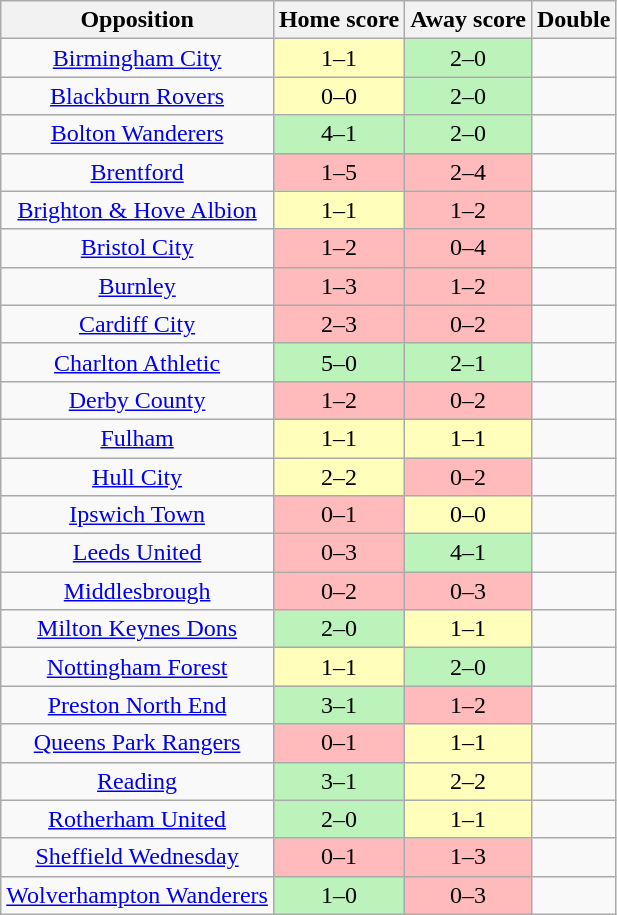<table class="wikitable" style="text-align: center;">
<tr>
<th>Opposition</th>
<th>Home score</th>
<th>Away score</th>
<th>Double</th>
</tr>
<tr>
<td><a href='#'>Birmingham City</a></td>
<td bgcolor=#FFFFBB>1–1</td>
<td bgcolor=#BBF3BB>2–0</td>
<td></td>
</tr>
<tr>
<td><a href='#'>Blackburn Rovers</a></td>
<td bgcolor=#FFFFBB>0–0</td>
<td bgcolor=#BBF3BB>2–0</td>
<td></td>
</tr>
<tr>
<td><a href='#'>Bolton Wanderers</a></td>
<td bgcolor=#BBF3BB>4–1</td>
<td bgcolor=#BBF3BB>2–0</td>
<td></td>
</tr>
<tr>
<td><a href='#'>Brentford</a></td>
<td bgcolor=#FFBBBB>1–5</td>
<td bgcolor=#FFBBBB>2–4</td>
<td></td>
</tr>
<tr>
<td><a href='#'>Brighton & Hove Albion</a></td>
<td bgcolor=#FFFFBB>1–1</td>
<td bgcolor=#FFBBBB>1–2</td>
<td></td>
</tr>
<tr>
<td><a href='#'>Bristol City</a></td>
<td bgcolor=#FFBBBB>1–2</td>
<td bgcolor=#FFBBBB>0–4</td>
<td></td>
</tr>
<tr>
<td><a href='#'>Burnley</a></td>
<td bgcolor=#FFBBBB>1–3</td>
<td bgcolor=#FFBBBB>1–2</td>
<td></td>
</tr>
<tr>
<td><a href='#'>Cardiff City</a></td>
<td bgcolor=#FFBBBB>2–3</td>
<td bgcolor=#FFBBBB>0–2</td>
<td></td>
</tr>
<tr>
<td><a href='#'>Charlton Athletic</a></td>
<td bgcolor=#BBF3BB>5–0</td>
<td bgcolor=#BBF3BB>2–1</td>
<td></td>
</tr>
<tr>
<td><a href='#'>Derby County</a></td>
<td bgcolor=#FFBBBB>1–2</td>
<td bgcolor=#FFBBBB>0–2</td>
<td></td>
</tr>
<tr>
<td><a href='#'>Fulham</a></td>
<td bgcolor=#FFFFBB>1–1</td>
<td bgcolor=#FFFFBB>1–1</td>
<td></td>
</tr>
<tr>
<td><a href='#'>Hull City</a></td>
<td bgcolor=#FFFFBB>2–2</td>
<td bgcolor=#FFBBBB>0–2</td>
<td></td>
</tr>
<tr>
<td><a href='#'>Ipswich Town</a></td>
<td bgcolor=#FFBBBB>0–1</td>
<td bgcolor=#FFFFBB>0–0</td>
<td></td>
</tr>
<tr>
<td><a href='#'>Leeds United</a></td>
<td bgcolor=#FFBBBB>0–3</td>
<td bgcolor=#BBF3BB>4–1</td>
<td></td>
</tr>
<tr>
<td><a href='#'>Middlesbrough</a></td>
<td bgcolor=#FFBBBB>0–2</td>
<td bgcolor=#FFBBBB>0–3</td>
<td></td>
</tr>
<tr>
<td><a href='#'>Milton Keynes Dons</a></td>
<td bgcolor=#BBF3BB>2–0</td>
<td bgcolor=#FFFFBB>1–1</td>
<td></td>
</tr>
<tr>
<td><a href='#'>Nottingham Forest</a></td>
<td bgcolor=#FFFFBB>1–1</td>
<td bgcolor=#BBF3BB>2–0</td>
<td></td>
</tr>
<tr>
<td><a href='#'>Preston North End</a></td>
<td bgcolor=#BBF3BB>3–1</td>
<td bgcolor=#FFBBBB>1–2</td>
<td></td>
</tr>
<tr>
<td><a href='#'>Queens Park Rangers</a></td>
<td bgcolor=#FFBBBB>0–1</td>
<td bgcolor=#FFFFBB>1–1</td>
<td></td>
</tr>
<tr>
<td><a href='#'>Reading</a></td>
<td bgcolor=#BBF3BB>3–1</td>
<td bgcolor=#FFFFBB>2–2</td>
<td></td>
</tr>
<tr>
<td><a href='#'>Rotherham United</a></td>
<td bgcolor=#BBF3BB>2–0</td>
<td bgcolor=#FFFFBB>1–1</td>
<td></td>
</tr>
<tr>
<td><a href='#'>Sheffield Wednesday</a></td>
<td bgcolor=#FFBBBB>0–1</td>
<td bgcolor=#FFBBBB>1–3</td>
<td></td>
</tr>
<tr>
<td><a href='#'>Wolverhampton Wanderers</a></td>
<td bgcolor=#BBF3BB>1–0</td>
<td bgcolor=#FFBBBB>0–3</td>
<td></td>
</tr>
</table>
